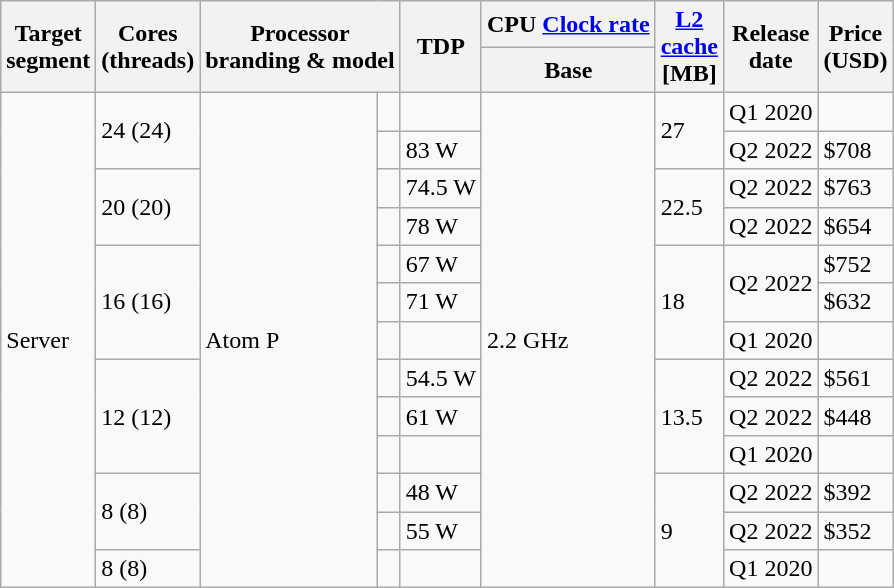<table class="wikitable">
<tr>
<th rowspan=2>Target<br>segment</th>
<th rowspan=2>Cores<br>(threads)</th>
<th colspan=2 rowspan="2">Processor<br>branding & model</th>
<th rowspan=2>TDP</th>
<th>CPU <a href='#'>Clock rate</a></th>
<th rowspan=2><a href='#'>L2<br>cache</a><br>[MB]</th>
<th rowspan=2>Release<br>date</th>
<th rowspan=2>Price<br>(USD)</th>
</tr>
<tr>
<th>Base</th>
</tr>
<tr>
<td rowspan="13">Server</td>
<td rowspan="2">24 (24)</td>
<td rowspan="13">Atom P</td>
<td></td>
<td></td>
<td rowspan="13">2.2 GHz</td>
<td rowspan="2">27</td>
<td>Q1 2020</td>
<td></td>
</tr>
<tr>
<td></td>
<td>83 W</td>
<td>Q2 2022</td>
<td>$708</td>
</tr>
<tr>
<td rowspan="2">20 (20)</td>
<td></td>
<td>74.5 W</td>
<td rowspan="2">22.5</td>
<td>Q2 2022</td>
<td>$763</td>
</tr>
<tr>
<td></td>
<td>78 W</td>
<td>Q2 2022</td>
<td>$654</td>
</tr>
<tr>
<td rowspan="3">16 (16)</td>
<td></td>
<td>67 W</td>
<td rowspan="3">18</td>
<td rowspan="2">Q2 2022</td>
<td>$752</td>
</tr>
<tr>
<td></td>
<td>71 W</td>
<td>$632</td>
</tr>
<tr>
<td></td>
<td></td>
<td>Q1 2020</td>
<td></td>
</tr>
<tr>
<td rowspan="3">12 (12)</td>
<td></td>
<td>54.5 W</td>
<td rowspan="3">13.5</td>
<td>Q2 2022</td>
<td>$561</td>
</tr>
<tr>
<td></td>
<td>61 W</td>
<td>Q2 2022</td>
<td>$448</td>
</tr>
<tr>
<td></td>
<td></td>
<td>Q1 2020</td>
<td></td>
</tr>
<tr>
<td rowspan="2">8 (8)</td>
<td></td>
<td>48 W</td>
<td rowspan="3">9</td>
<td>Q2 2022</td>
<td>$392</td>
</tr>
<tr>
<td></td>
<td>55 W</td>
<td>Q2 2022</td>
<td>$352</td>
</tr>
<tr>
<td>8 (8)</td>
<td></td>
<td></td>
<td>Q1 2020</td>
<td></td>
</tr>
</table>
